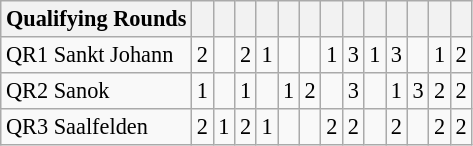<table class=wikitable style="font-size:93%;">
<tr>
<th>Qualifying Rounds</th>
<th></th>
<th></th>
<th></th>
<th></th>
<th></th>
<th></th>
<th></th>
<th></th>
<th></th>
<th></th>
<th></th>
<th></th>
<th></th>
</tr>
<tr align=center>
<td align=left>QR1  Sankt Johann</td>
<td>2</td>
<td></td>
<td>2</td>
<td>1</td>
<td></td>
<td></td>
<td>1</td>
<td>3</td>
<td>1</td>
<td>3</td>
<td></td>
<td>1</td>
<td>2</td>
</tr>
<tr align=center>
<td align=left>QR2  Sanok</td>
<td>1</td>
<td></td>
<td>1</td>
<td></td>
<td>1</td>
<td>2</td>
<td></td>
<td>3</td>
<td></td>
<td>1</td>
<td>3</td>
<td>2</td>
<td>2</td>
</tr>
<tr align=center>
<td align=left>QR3  Saalfelden</td>
<td>2</td>
<td>1</td>
<td>2</td>
<td>1</td>
<td></td>
<td></td>
<td>2</td>
<td>2</td>
<td></td>
<td>2</td>
<td></td>
<td>2</td>
<td>2</td>
</tr>
</table>
